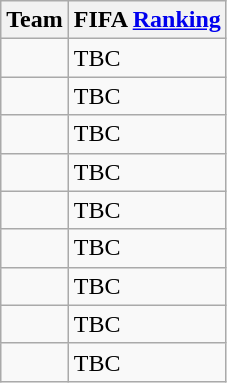<table class="wikitable sortable" style="text-align: left;">
<tr>
<th>Team</th>
<th>FIFA <a href='#'>Ranking</a></th>
</tr>
<tr>
<td></td>
<td>TBC</td>
</tr>
<tr>
<td></td>
<td>TBC</td>
</tr>
<tr>
<td></td>
<td>TBC</td>
</tr>
<tr>
<td></td>
<td>TBC</td>
</tr>
<tr>
<td></td>
<td>TBC</td>
</tr>
<tr>
<td></td>
<td>TBC</td>
</tr>
<tr>
<td></td>
<td>TBC</td>
</tr>
<tr>
<td></td>
<td>TBC</td>
</tr>
<tr>
<td></td>
<td>TBC</td>
</tr>
</table>
